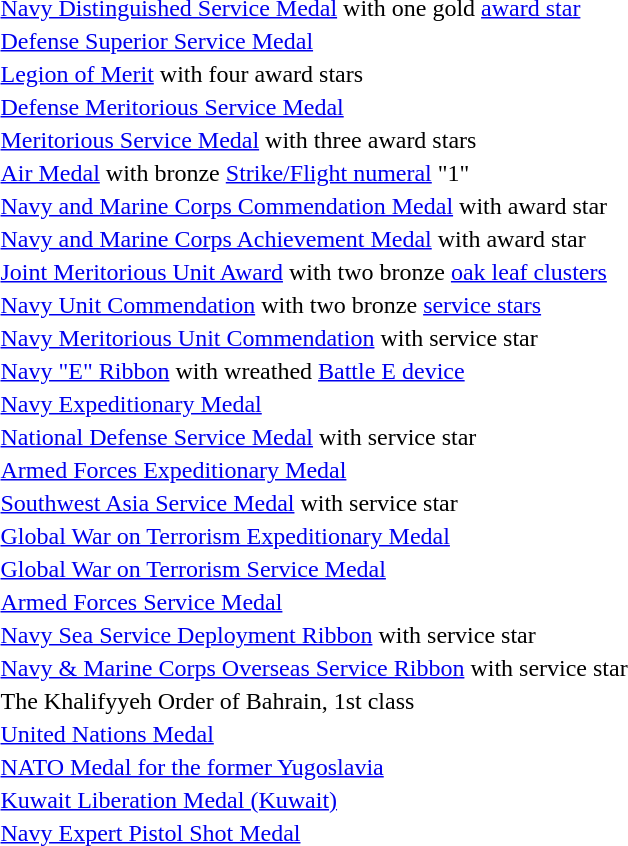<table>
<tr>
<td></td>
<td><a href='#'>Navy Distinguished Service Medal</a> with one gold <a href='#'>award star</a></td>
</tr>
<tr>
<td></td>
<td><a href='#'>Defense Superior Service Medal</a></td>
</tr>
<tr>
<td><span></span><span></span><span></span><span></span></td>
<td><a href='#'>Legion of Merit</a> with four award stars</td>
</tr>
<tr>
<td></td>
<td><a href='#'>Defense Meritorious Service Medal</a></td>
</tr>
<tr>
<td><span></span><span></span><span></span></td>
<td><a href='#'>Meritorious Service Medal</a> with three award stars</td>
</tr>
<tr>
<td><span></span></td>
<td><a href='#'>Air Medal</a> with bronze <a href='#'>Strike/Flight numeral</a> "1"</td>
</tr>
<tr>
<td></td>
<td><a href='#'>Navy and Marine Corps Commendation Medal</a> with award star</td>
</tr>
<tr>
<td></td>
<td><a href='#'>Navy and Marine Corps Achievement Medal</a> with award star</td>
</tr>
<tr>
<td></td>
<td><a href='#'>Joint Meritorious Unit Award</a> with two bronze <a href='#'>oak leaf clusters</a></td>
</tr>
<tr>
<td></td>
<td><a href='#'>Navy Unit Commendation</a> with two bronze <a href='#'>service stars</a></td>
</tr>
<tr>
<td></td>
<td><a href='#'>Navy Meritorious Unit Commendation</a> with service star</td>
</tr>
<tr>
<td></td>
<td><a href='#'>Navy "E" Ribbon</a> with wreathed <a href='#'>Battle E device</a></td>
</tr>
<tr>
<td></td>
<td><a href='#'>Navy Expeditionary Medal</a></td>
</tr>
<tr>
<td></td>
<td><a href='#'>National Defense Service Medal</a> with service star</td>
</tr>
<tr>
<td></td>
<td><a href='#'>Armed Forces Expeditionary Medal</a></td>
</tr>
<tr>
<td></td>
<td><a href='#'>Southwest Asia Service Medal</a> with service star</td>
</tr>
<tr>
<td></td>
<td><a href='#'>Global War on Terrorism Expeditionary Medal</a></td>
</tr>
<tr>
<td></td>
<td><a href='#'>Global War on Terrorism Service Medal</a></td>
</tr>
<tr>
<td></td>
<td><a href='#'>Armed Forces Service Medal</a></td>
</tr>
<tr>
<td></td>
<td><a href='#'>Navy Sea Service Deployment Ribbon</a> with service star</td>
</tr>
<tr>
<td></td>
<td><a href='#'>Navy & Marine Corps Overseas Service Ribbon</a> with service star</td>
</tr>
<tr>
<td></td>
<td>The Khalifyyeh Order of Bahrain, 1st class</td>
</tr>
<tr>
<td></td>
<td><a href='#'>United Nations Medal</a></td>
</tr>
<tr>
<td></td>
<td><a href='#'>NATO Medal for the former Yugoslavia</a></td>
</tr>
<tr>
<td></td>
<td><a href='#'>Kuwait Liberation Medal (Kuwait)</a></td>
</tr>
<tr>
<td></td>
<td><a href='#'>Navy Expert Pistol Shot Medal</a></td>
</tr>
</table>
